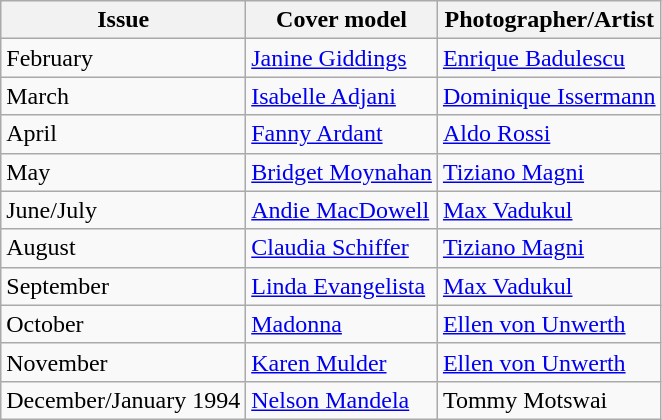<table class="sortable wikitable">
<tr>
<th>Issue</th>
<th>Cover model</th>
<th>Photographer/Artist</th>
</tr>
<tr>
<td>February</td>
<td><a href='#'>Janine Giddings</a></td>
<td><a href='#'>Enrique Badulescu</a></td>
</tr>
<tr>
<td>March</td>
<td><a href='#'>Isabelle Adjani</a></td>
<td><a href='#'>Dominique Issermann</a></td>
</tr>
<tr>
<td>April</td>
<td><a href='#'>Fanny Ardant</a></td>
<td><a href='#'>Aldo Rossi</a></td>
</tr>
<tr>
<td>May</td>
<td><a href='#'>Bridget Moynahan</a></td>
<td><a href='#'>Tiziano Magni</a></td>
</tr>
<tr>
<td>June/July</td>
<td><a href='#'>Andie MacDowell</a></td>
<td><a href='#'>Max Vadukul</a></td>
</tr>
<tr>
<td>August</td>
<td><a href='#'>Claudia Schiffer</a></td>
<td><a href='#'>Tiziano Magni</a></td>
</tr>
<tr>
<td>September</td>
<td><a href='#'>Linda Evangelista</a></td>
<td><a href='#'>Max Vadukul</a></td>
</tr>
<tr>
<td>October</td>
<td><a href='#'>Madonna</a></td>
<td><a href='#'>Ellen von Unwerth</a></td>
</tr>
<tr>
<td>November</td>
<td><a href='#'>Karen Mulder</a></td>
<td><a href='#'>Ellen von Unwerth</a></td>
</tr>
<tr>
<td>December/January 1994</td>
<td><a href='#'>Nelson Mandela</a></td>
<td>Tommy Motswai</td>
</tr>
</table>
